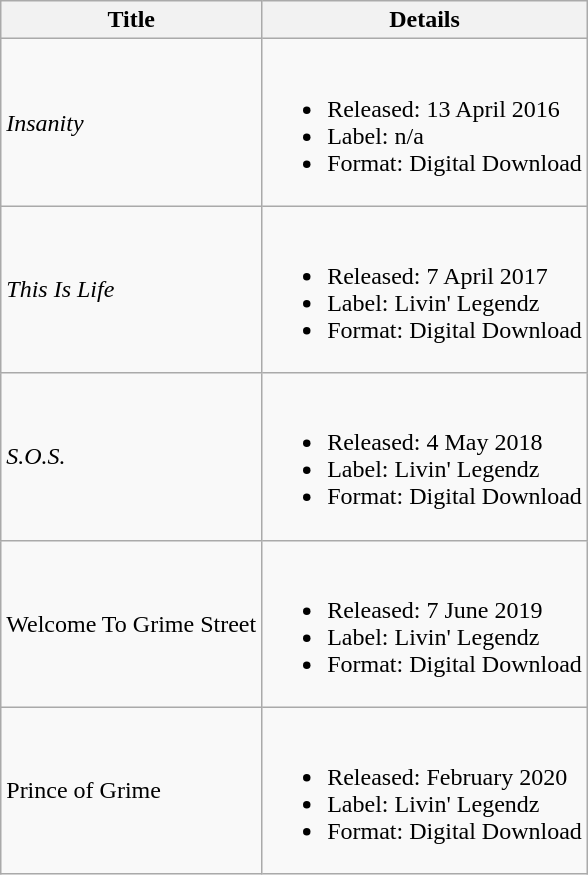<table class="wikitable">
<tr>
<th>Title</th>
<th>Details</th>
</tr>
<tr>
<td><em>Insanity</em></td>
<td><br><ul><li>Released: 13 April 2016</li><li>Label: n/a</li><li>Format: Digital Download</li></ul></td>
</tr>
<tr>
<td><em>This Is Life</em></td>
<td><br><ul><li>Released: 7 April 2017</li><li>Label: Livin' Legendz</li><li>Format: Digital Download</li></ul></td>
</tr>
<tr>
<td><em>S.O.S.</em></td>
<td><br><ul><li>Released: 4 May 2018</li><li>Label: Livin' Legendz</li><li>Format: Digital Download</li></ul></td>
</tr>
<tr>
<td>Welcome To Grime Street</td>
<td><br><ul><li>Released: 7 June 2019</li><li>Label: Livin' Legendz</li><li>Format: Digital Download</li></ul></td>
</tr>
<tr>
<td>Prince of Grime</td>
<td><br><ul><li>Released: February 2020</li><li>Label: Livin' Legendz</li><li>Format: Digital Download</li></ul></td>
</tr>
</table>
